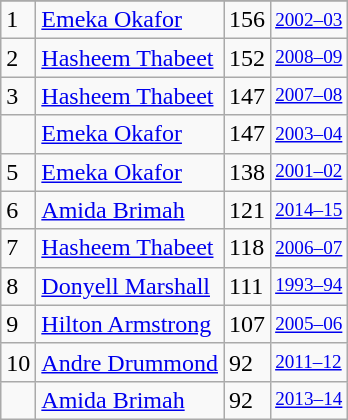<table class="wikitable">
<tr>
</tr>
<tr>
<td>1</td>
<td><a href='#'>Emeka Okafor</a></td>
<td>156</td>
<td style="font-size:80%;"><a href='#'>2002–03</a></td>
</tr>
<tr>
<td>2</td>
<td><a href='#'>Hasheem Thabeet</a></td>
<td>152</td>
<td style="font-size:80%;"><a href='#'>2008–09</a></td>
</tr>
<tr>
<td>3</td>
<td><a href='#'>Hasheem Thabeet</a></td>
<td>147</td>
<td style="font-size:80%;"><a href='#'>2007–08</a></td>
</tr>
<tr>
<td></td>
<td><a href='#'>Emeka Okafor</a></td>
<td>147</td>
<td style="font-size:80%;"><a href='#'>2003–04</a></td>
</tr>
<tr>
<td>5</td>
<td><a href='#'>Emeka Okafor</a></td>
<td>138</td>
<td style="font-size:80%;"><a href='#'>2001–02</a></td>
</tr>
<tr>
<td>6</td>
<td><a href='#'>Amida Brimah</a></td>
<td>121</td>
<td style="font-size:80%;"><a href='#'>2014–15</a></td>
</tr>
<tr>
<td>7</td>
<td><a href='#'>Hasheem Thabeet</a></td>
<td>118</td>
<td style="font-size:80%;"><a href='#'>2006–07</a></td>
</tr>
<tr>
<td>8</td>
<td><a href='#'>Donyell Marshall</a></td>
<td>111</td>
<td style="font-size:80%;"><a href='#'>1993–94</a></td>
</tr>
<tr>
<td>9</td>
<td><a href='#'>Hilton Armstrong</a></td>
<td>107</td>
<td style="font-size:80%;"><a href='#'>2005–06</a></td>
</tr>
<tr>
<td>10</td>
<td><a href='#'>Andre Drummond</a></td>
<td>92</td>
<td style="font-size:80%;"><a href='#'>2011–12</a></td>
</tr>
<tr>
<td></td>
<td><a href='#'>Amida Brimah</a></td>
<td>92</td>
<td style="font-size:80%;"><a href='#'>2013–14</a></td>
</tr>
</table>
